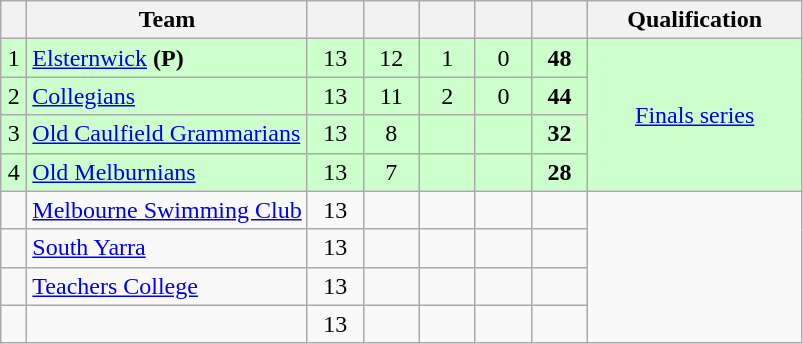<table class="wikitable" style="text-align:center; margin-bottom:0">
<tr>
<th style="width:10px"></th>
<th style="width:35%;">Team</th>
<th style="width:30px;"></th>
<th style="width:30px;"></th>
<th style="width:30px;"></th>
<th style="width:30px;"></th>
<th style="width:30px;"></th>
<th>Qualification</th>
</tr>
<tr style="background:#ccffcc;">
<td>1</td>
<td style="text-align:left;"><a href='#'>Elsternwick</a> <strong>(P)</strong></td>
<td>13</td>
<td>12</td>
<td>1</td>
<td>0</td>
<td><strong>48</strong></td>
<td rowspan=4><a href='#'>Finals series</a></td>
</tr>
<tr style="background:#ccffcc;">
<td>2</td>
<td style="text-align:left;"><a href='#'>Collegians</a></td>
<td>13</td>
<td>11</td>
<td>2</td>
<td>0</td>
<td><strong>44</strong></td>
</tr>
<tr style="background:#ccffcc;">
<td>3</td>
<td style="text-align:left;"><a href='#'>Old Caulfield Grammarians</a></td>
<td>13</td>
<td>8</td>
<td></td>
<td></td>
<td><strong>32</strong></td>
</tr>
<tr style="background:#ccffcc;">
<td>4</td>
<td style="text-align:left;"><a href='#'>Old Melburnians</a></td>
<td>13</td>
<td>7</td>
<td></td>
<td></td>
<td><strong>28</strong></td>
</tr>
<tr>
<td></td>
<td style="text-align:left;"><a href='#'>Melbourne Swimming Club</a></td>
<td>13</td>
<td></td>
<td></td>
<td></td>
<td></td>
</tr>
<tr>
<td></td>
<td style="text-align:left;"><a href='#'>South Yarra</a></td>
<td>13</td>
<td></td>
<td></td>
<td></td>
<td></td>
</tr>
<tr>
<td></td>
<td style="text-align:left;"><a href='#'>Teachers College</a></td>
<td>13</td>
<td></td>
<td></td>
<td></td>
<td></td>
</tr>
<tr>
<td></td>
<td style="text-align:left;"></td>
<td>13</td>
<td></td>
<td></td>
<td></td>
<td></td>
</tr>
</table>
